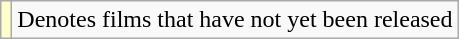<table class="wikitable">
<tr>
<td style="background:#ffc;"></td>
<td>Denotes films that have not yet been released</td>
</tr>
</table>
